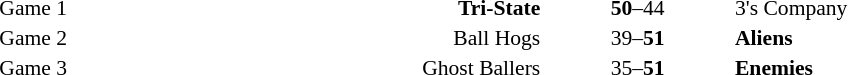<table style="width:100%;" cellspacing="1">
<tr>
<th width=15%></th>
<th width=25%></th>
<th width=10%></th>
<th width=25%></th>
</tr>
<tr style=font-size:90%>
<td align=right>Game 1</td>
<td align=right><strong>Tri-State</strong></td>
<td align=center><strong>50</strong>–44</td>
<td>3's Company</td>
<td></td>
</tr>
<tr style=font-size:90%>
<td align=right>Game 2</td>
<td align=right>Ball Hogs</td>
<td align=center>39–<strong>51</strong></td>
<td><strong>Aliens</strong></td>
<td></td>
</tr>
<tr style=font-size:90%>
<td align=right>Game 3</td>
<td align=right>Ghost Ballers</td>
<td align=center>35–<strong>51</strong></td>
<td><strong>Enemies</strong></td>
<td></td>
</tr>
</table>
